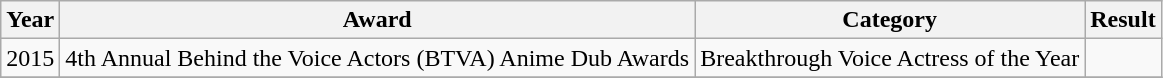<table class="wikitable" ;>
<tr>
<th>Year</th>
<th>Award</th>
<th>Category</th>
<th>Result</th>
</tr>
<tr>
<td>2015</td>
<td>4th Annual Behind the Voice Actors (BTVA) Anime Dub Awards</td>
<td>Breakthrough Voice Actress of the Year</td>
<td></td>
</tr>
<tr>
</tr>
</table>
